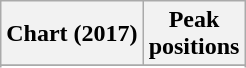<table class="wikitable sortable plainrowheaders" style="text-align:center">
<tr>
<th>Chart (2017)</th>
<th>Peak<br>positions</th>
</tr>
<tr>
</tr>
<tr>
</tr>
</table>
